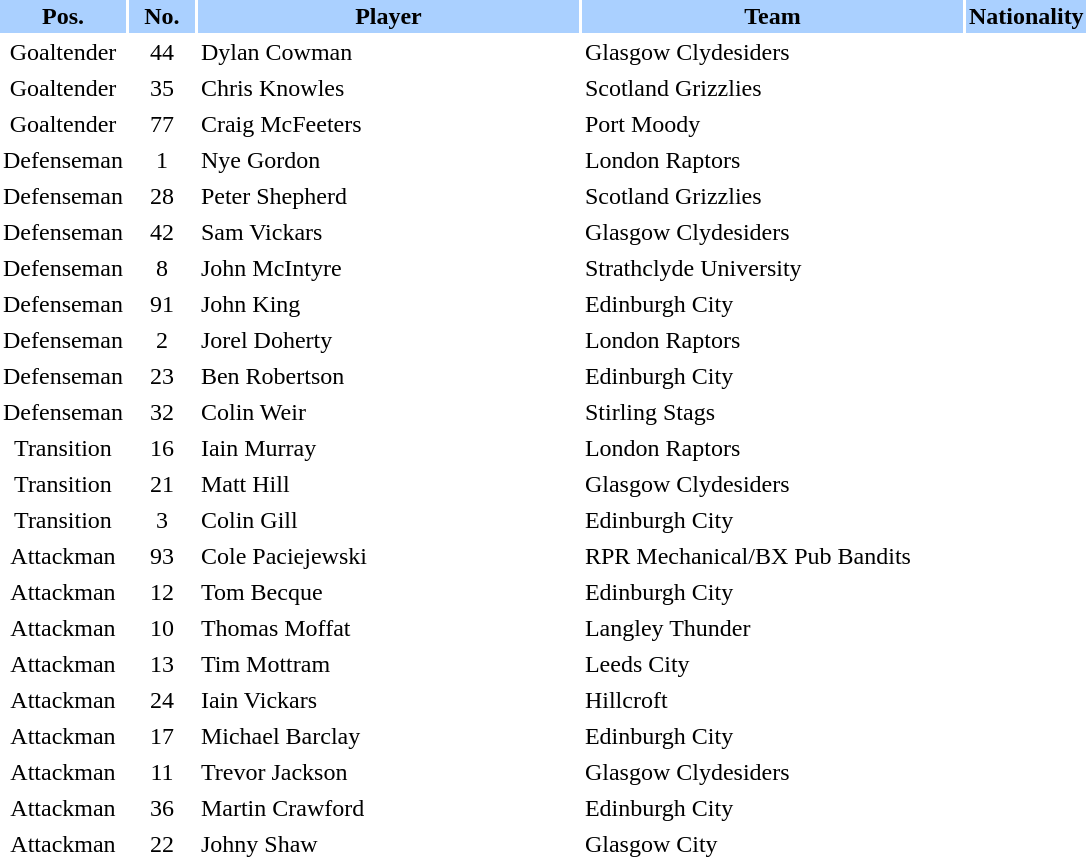<table border="0" cellspacing="2" cellpadding="2">
<tr style="background:#aad0ff;">
<th width="40">Pos.</th>
<th width="40">No.</th>
<th width="250">Player</th>
<th width="250">Team</th>
<th width="40">Nationality</th>
</tr>
<tr>
<td style="text-align:center;">Goaltender</td>
<td style="text-align:center;">44</td>
<td>Dylan Cowman</td>
<td> Glasgow Clydesiders</td>
<td></td>
</tr>
<tr>
<td style="text-align:center;">Goaltender</td>
<td style="text-align:center;">35</td>
<td>Chris Knowles</td>
<td> Scotland Grizzlies</td>
<td></td>
</tr>
<tr>
<td style="text-align:center;">Goaltender</td>
<td style="text-align:center;">77</td>
<td>Craig McFeeters</td>
<td> Port Moody</td>
<td></td>
</tr>
<tr>
<td style="text-align:center;">Defenseman</td>
<td style="text-align:center;">1</td>
<td>Nye Gordon</td>
<td> London Raptors</td>
<td></td>
</tr>
<tr>
<td style="text-align:center;">Defenseman</td>
<td style="text-align:center;">28</td>
<td>Peter Shepherd</td>
<td> Scotland Grizzlies</td>
<td></td>
</tr>
<tr>
<td style="text-align:center;">Defenseman</td>
<td style="text-align:center;">42</td>
<td>Sam Vickars</td>
<td> Glasgow Clydesiders</td>
<td></td>
</tr>
<tr>
<td style="text-align:center;">Defenseman</td>
<td style="text-align:center;">8</td>
<td>John McIntyre</td>
<td> Strathclyde University</td>
<td></td>
</tr>
<tr>
<td style="text-align:center;">Defenseman</td>
<td style="text-align:center;">91</td>
<td>John King</td>
<td> Edinburgh City</td>
<td></td>
</tr>
<tr>
<td style="text-align:center;">Defenseman</td>
<td style="text-align:center;">2</td>
<td>Jorel Doherty</td>
<td> London Raptors</td>
<td></td>
</tr>
<tr>
<td style="text-align:center;">Defenseman</td>
<td style="text-align:center;">23</td>
<td>Ben Robertson</td>
<td> Edinburgh City</td>
<td></td>
</tr>
<tr>
<td style="text-align:center;">Defenseman</td>
<td style="text-align:center;">32</td>
<td>Colin Weir</td>
<td> Stirling Stags</td>
<td></td>
</tr>
<tr>
<td style="text-align:center;">Transition</td>
<td style="text-align:center;">16</td>
<td>Iain Murray</td>
<td> London Raptors</td>
<td></td>
</tr>
<tr>
<td style="text-align:center;">Transition</td>
<td style="text-align:center;">21</td>
<td>Matt Hill</td>
<td> Glasgow Clydesiders</td>
<td></td>
</tr>
<tr>
<td style="text-align:center;">Transition</td>
<td style="text-align:center;">3</td>
<td>Colin Gill</td>
<td> Edinburgh City</td>
<td></td>
</tr>
<tr>
<td style="text-align:center;">Attackman</td>
<td style="text-align:center;">93</td>
<td>Cole Paciejewski</td>
<td> RPR Mechanical/BX Pub Bandits</td>
<td></td>
</tr>
<tr>
<td style="text-align:center;">Attackman</td>
<td style="text-align:center;">12</td>
<td>Tom Becque</td>
<td> Edinburgh City</td>
<td></td>
</tr>
<tr>
<td style="text-align:center;">Attackman</td>
<td style="text-align:center;">10</td>
<td>Thomas Moffat</td>
<td> Langley Thunder</td>
<td></td>
</tr>
<tr>
<td style="text-align:center;">Attackman</td>
<td style="text-align:center;">13</td>
<td>Tim Mottram</td>
<td> Leeds City</td>
<td></td>
</tr>
<tr>
<td style="text-align:center;">Attackman</td>
<td style="text-align:center;">24</td>
<td>Iain Vickars</td>
<td> Hillcroft</td>
<td></td>
</tr>
<tr>
<td style="text-align:center;">Attackman</td>
<td style="text-align:center;">17</td>
<td>Michael Barclay</td>
<td> Edinburgh City</td>
<td></td>
</tr>
<tr>
<td style="text-align:center;">Attackman</td>
<td style="text-align:center;">11</td>
<td>Trevor Jackson</td>
<td> Glasgow Clydesiders</td>
<td></td>
</tr>
<tr>
<td style="text-align:center;">Attackman</td>
<td style="text-align:center;">36</td>
<td>Martin Crawford</td>
<td> Edinburgh City</td>
<td></td>
</tr>
<tr>
<td style="text-align:center;">Attackman</td>
<td style="text-align:center;">22</td>
<td>Johny Shaw</td>
<td> Glasgow City</td>
<td></td>
</tr>
</table>
